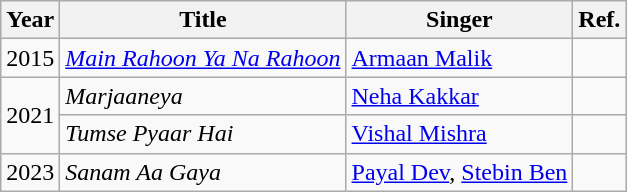<table class="wikitable sortable">
<tr>
<th>Year</th>
<th>Title</th>
<th>Singer</th>
<th>Ref.</th>
</tr>
<tr>
<td>2015</td>
<td><em><a href='#'>Main Rahoon Ya Na Rahoon</a></em></td>
<td><a href='#'>Armaan Malik</a></td>
<td></td>
</tr>
<tr>
<td rowspan="2">2021</td>
<td><em>Marjaaneya</em></td>
<td><a href='#'>Neha Kakkar</a></td>
<td></td>
</tr>
<tr>
<td><em>Tumse Pyaar Hai</em></td>
<td><a href='#'>Vishal Mishra</a></td>
<td></td>
</tr>
<tr>
<td>2023</td>
<td><em>Sanam Aa Gaya</em></td>
<td><a href='#'>Payal Dev</a>, <a href='#'>Stebin Ben</a></td>
<td></td>
</tr>
</table>
